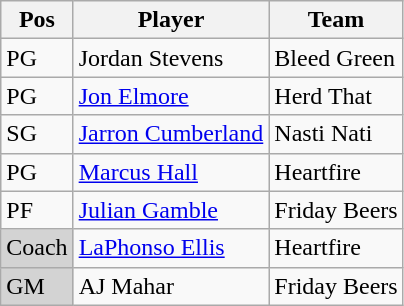<table class="wikitable">
<tr>
<th>Pos</th>
<th>Player</th>
<th>Team</th>
</tr>
<tr>
<td>PG</td>
<td>Jordan Stevens</td>
<td>Bleed Green</td>
</tr>
<tr>
<td>PG</td>
<td><a href='#'>Jon Elmore</a></td>
<td>Herd That</td>
</tr>
<tr>
<td>SG</td>
<td><a href='#'>Jarron Cumberland</a></td>
<td>Nasti Nati</td>
</tr>
<tr>
<td>PG</td>
<td><a href='#'>Marcus Hall</a></td>
<td>Heartfire</td>
</tr>
<tr>
<td>PF</td>
<td><a href='#'>Julian Gamble</a></td>
<td>Friday Beers</td>
</tr>
<tr>
<td bgcolor=lightgray>Coach</td>
<td><a href='#'>LaPhonso Ellis</a></td>
<td>Heartfire</td>
</tr>
<tr>
<td bgcolor=lightgray>GM</td>
<td>AJ Mahar</td>
<td>Friday Beers</td>
</tr>
</table>
